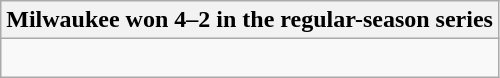<table class="wikitable collapsible collapsed">
<tr>
<th>Milwaukee won 4–2 in the regular-season series</th>
</tr>
<tr>
<td><br>




</td>
</tr>
</table>
